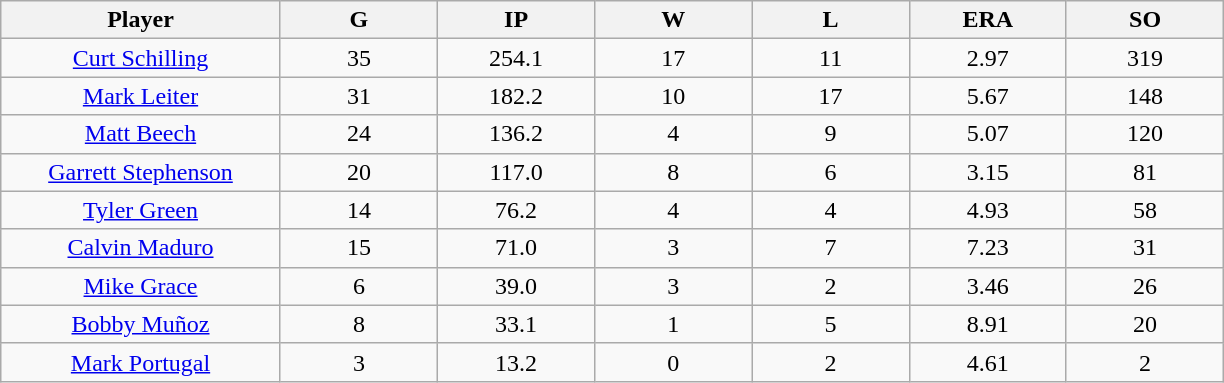<table class="wikitable sortable">
<tr>
<th bgcolor="#DDDDFF" width="16%">Player</th>
<th bgcolor="#DDDDFF" width="9%">G</th>
<th bgcolor="#DDDDFF" width="9%">IP</th>
<th bgcolor="#DDDDFF" width="9%">W</th>
<th bgcolor="#DDDDFF" width="9%">L</th>
<th bgcolor="#DDDDFF" width="9%">ERA</th>
<th bgcolor="#DDDDFF" width="9%">SO</th>
</tr>
<tr align="center">
<td><a href='#'>Curt Schilling</a></td>
<td>35</td>
<td>254.1</td>
<td>17</td>
<td>11</td>
<td>2.97</td>
<td>319</td>
</tr>
<tr align=center>
<td><a href='#'>Mark Leiter</a></td>
<td>31</td>
<td>182.2</td>
<td>10</td>
<td>17</td>
<td>5.67</td>
<td>148</td>
</tr>
<tr align=center>
<td><a href='#'>Matt Beech</a></td>
<td>24</td>
<td>136.2</td>
<td>4</td>
<td>9</td>
<td>5.07</td>
<td>120</td>
</tr>
<tr align=center>
<td><a href='#'>Garrett Stephenson</a></td>
<td>20</td>
<td>117.0</td>
<td>8</td>
<td>6</td>
<td>3.15</td>
<td>81</td>
</tr>
<tr align=center>
<td><a href='#'>Tyler Green</a></td>
<td>14</td>
<td>76.2</td>
<td>4</td>
<td>4</td>
<td>4.93</td>
<td>58</td>
</tr>
<tr align=center>
<td><a href='#'>Calvin Maduro</a></td>
<td>15</td>
<td>71.0</td>
<td>3</td>
<td>7</td>
<td>7.23</td>
<td>31</td>
</tr>
<tr align=center>
<td><a href='#'>Mike Grace</a></td>
<td>6</td>
<td>39.0</td>
<td>3</td>
<td>2</td>
<td>3.46</td>
<td>26</td>
</tr>
<tr align=center>
<td><a href='#'>Bobby Muñoz</a></td>
<td>8</td>
<td>33.1</td>
<td>1</td>
<td>5</td>
<td>8.91</td>
<td>20</td>
</tr>
<tr align=center>
<td><a href='#'>Mark Portugal</a></td>
<td>3</td>
<td>13.2</td>
<td>0</td>
<td>2</td>
<td>4.61</td>
<td>2</td>
</tr>
</table>
